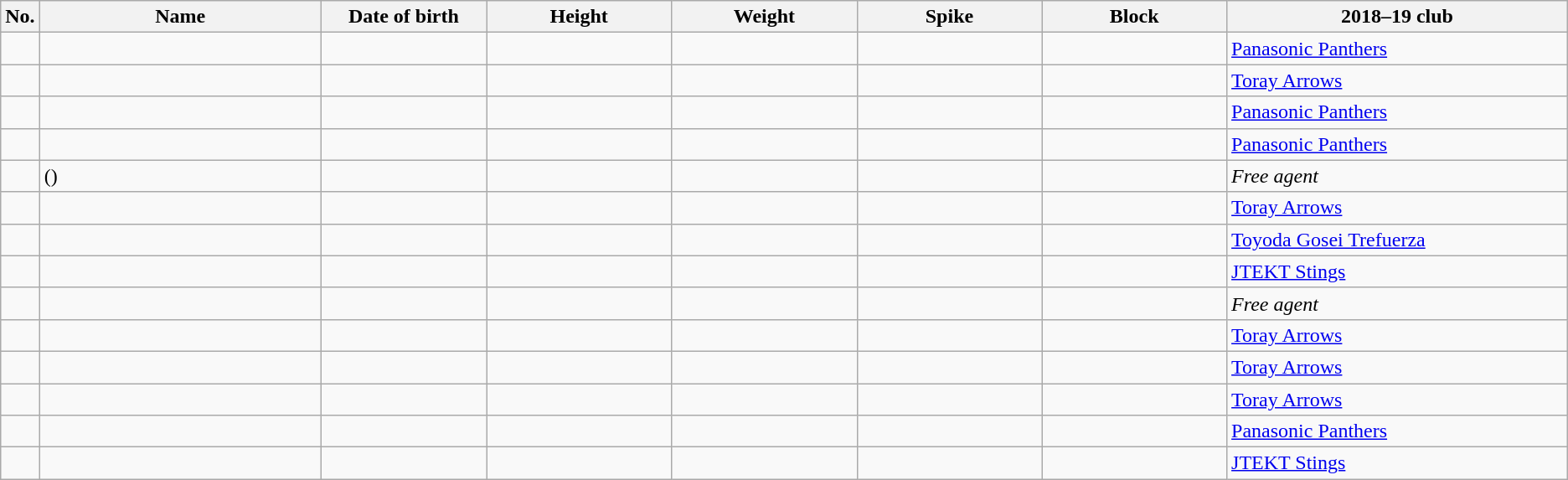<table class="wikitable sortable" style="font-size:100%; text-align:center">
<tr>
<th>No.</th>
<th style="width:14em">Name</th>
<th style="width:8em">Date of birth</th>
<th style="width:9em">Height</th>
<th style="width:9em">Weight</th>
<th style="width:9em">Spike</th>
<th style="width:9em">Block</th>
<th style="width:17em">2018–19 club</th>
</tr>
<tr>
<td></td>
<td style="text-align:left"></td>
<td style="text-align:right"></td>
<td></td>
<td></td>
<td></td>
<td></td>
<td style="text-align:left"> <a href='#'>Panasonic Panthers</a></td>
</tr>
<tr>
<td></td>
<td style="text-align:left"></td>
<td style="text-align:right"></td>
<td></td>
<td></td>
<td></td>
<td></td>
<td style="text-align:left"> <a href='#'>Toray Arrows</a></td>
</tr>
<tr>
<td></td>
<td style="text-align:left"></td>
<td style="text-align:right"></td>
<td></td>
<td></td>
<td></td>
<td></td>
<td style="text-align:left"> <a href='#'>Panasonic Panthers</a></td>
</tr>
<tr>
<td></td>
<td style="text-align:left"></td>
<td style="text-align:right"></td>
<td></td>
<td></td>
<td></td>
<td></td>
<td style="text-align:left"> <a href='#'>Panasonic Panthers</a></td>
</tr>
<tr>
<td></td>
<td style="text-align:left"> ()</td>
<td style="text-align:right"></td>
<td></td>
<td></td>
<td></td>
<td></td>
<td style="text-align:left"><em>Free agent</em></td>
</tr>
<tr>
<td></td>
<td style="text-align:left"></td>
<td style="text-align:right"></td>
<td></td>
<td></td>
<td></td>
<td></td>
<td style="text-align:left"> <a href='#'>Toray Arrows</a></td>
</tr>
<tr>
<td></td>
<td style="text-align:left"></td>
<td style="text-align:right"></td>
<td></td>
<td></td>
<td></td>
<td></td>
<td style="text-align:left"> <a href='#'>Toyoda Gosei Trefuerza</a></td>
</tr>
<tr>
<td></td>
<td style="text-align:left"></td>
<td style="text-align:right"></td>
<td></td>
<td></td>
<td></td>
<td></td>
<td style="text-align:left"> <a href='#'>JTEKT Stings</a></td>
</tr>
<tr>
<td></td>
<td style="text-align:left"></td>
<td style="text-align:right"></td>
<td></td>
<td></td>
<td></td>
<td></td>
<td style="text-align:left"><em>Free agent</em></td>
</tr>
<tr>
<td></td>
<td style="text-align:left"></td>
<td style="text-align:right"></td>
<td></td>
<td></td>
<td></td>
<td></td>
<td style="text-align:left"> <a href='#'>Toray Arrows</a></td>
</tr>
<tr>
<td></td>
<td style="text-align:left"></td>
<td style="text-align:right"></td>
<td></td>
<td></td>
<td></td>
<td></td>
<td style="text-align:left"> <a href='#'>Toray Arrows</a></td>
</tr>
<tr>
<td></td>
<td style="text-align:left"></td>
<td style="text-align:right"></td>
<td></td>
<td></td>
<td></td>
<td></td>
<td style="text-align:left"> <a href='#'>Toray Arrows</a></td>
</tr>
<tr>
<td></td>
<td style="text-align:left"></td>
<td style="text-align:right"></td>
<td></td>
<td></td>
<td></td>
<td></td>
<td style="text-align:left"> <a href='#'>Panasonic Panthers</a></td>
</tr>
<tr>
<td></td>
<td style="text-align:left"></td>
<td style="text-align:right"></td>
<td></td>
<td></td>
<td></td>
<td></td>
<td style="text-align:left"> <a href='#'>JTEKT Stings</a></td>
</tr>
</table>
